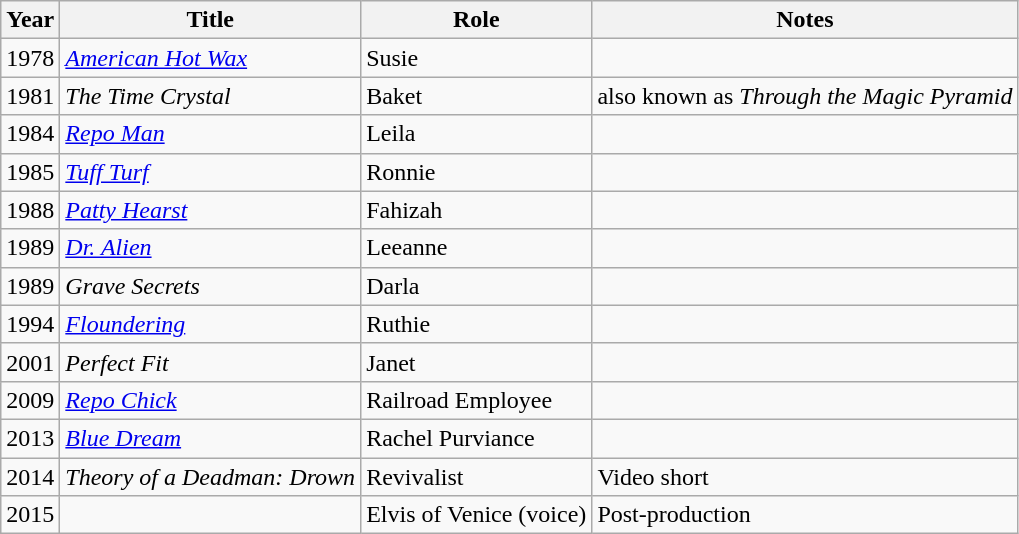<table class="wikitable sortable">
<tr>
<th>Year</th>
<th>Title</th>
<th>Role</th>
<th class="unsortable">Notes</th>
</tr>
<tr>
<td>1978</td>
<td><em><a href='#'>American Hot Wax</a></em></td>
<td>Susie</td>
<td></td>
</tr>
<tr>
<td>1981</td>
<td><em>The Time Crystal</em></td>
<td>Baket</td>
<td>also known as <em>Through the Magic Pyramid</em></td>
</tr>
<tr>
<td>1984</td>
<td><em><a href='#'>Repo Man</a></em></td>
<td>Leila</td>
<td></td>
</tr>
<tr>
<td>1985</td>
<td><em><a href='#'>Tuff Turf</a></em></td>
<td>Ronnie</td>
<td></td>
</tr>
<tr>
<td>1988</td>
<td><em><a href='#'>Patty Hearst</a></em></td>
<td>Fahizah</td>
<td></td>
</tr>
<tr>
<td>1989</td>
<td><em><a href='#'>Dr. Alien</a></em></td>
<td>Leeanne</td>
<td></td>
</tr>
<tr>
<td>1989</td>
<td><em>Grave Secrets</em></td>
<td>Darla</td>
<td></td>
</tr>
<tr>
<td>1994</td>
<td><em><a href='#'>Floundering</a></em></td>
<td>Ruthie</td>
<td></td>
</tr>
<tr>
<td>2001</td>
<td><em>Perfect Fit</em></td>
<td>Janet</td>
<td></td>
</tr>
<tr>
<td>2009</td>
<td><em><a href='#'>Repo Chick</a></em></td>
<td>Railroad Employee</td>
<td></td>
</tr>
<tr>
<td>2013</td>
<td><em><a href='#'>Blue Dream</a></em></td>
<td>Rachel Purviance</td>
<td></td>
</tr>
<tr>
<td>2014</td>
<td><em>Theory of a Deadman: Drown</em></td>
<td>Revivalist</td>
<td>Video short</td>
</tr>
<tr>
<td>2015</td>
<td><em></em></td>
<td>Elvis of Venice (voice)</td>
<td>Post-production</td>
</tr>
</table>
